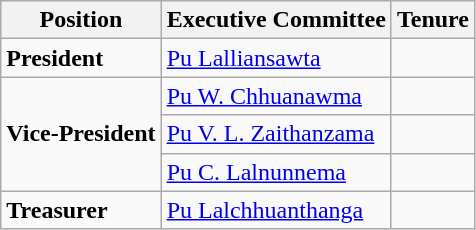<table class="wikitable">
<tr>
<th>Position</th>
<th>Executive Committee</th>
<th>Tenure</th>
</tr>
<tr>
<td><strong>President</strong></td>
<td><a href='#'>Pu Lalliansawta</a></td>
<td></td>
</tr>
<tr>
<td rowspan="3"><strong>Vice-President</strong></td>
<td><a href='#'>Pu W. Chhuanawma</a></td>
<td></td>
</tr>
<tr>
<td><a href='#'>Pu V. L. Zaithanzama</a></td>
<td></td>
</tr>
<tr>
<td><a href='#'>Pu C. Lalnunnema</a></td>
<td></td>
</tr>
<tr>
<td><strong>Treasurer</strong></td>
<td><a href='#'>Pu Lalchhuanthanga</a></td>
<td></td>
</tr>
</table>
